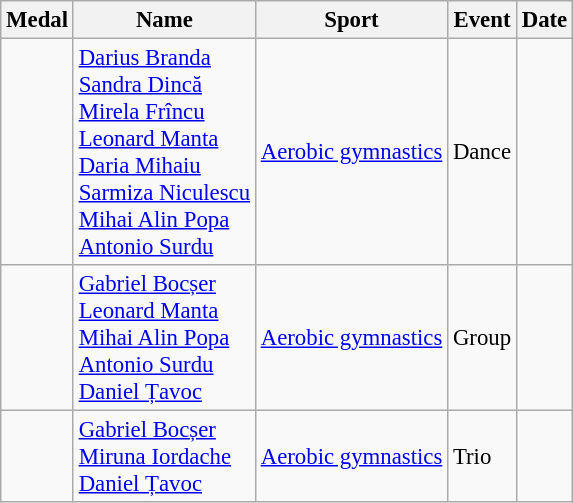<table class="wikitable sortable" style="font-size: 95%;">
<tr>
<th>Medal</th>
<th>Name</th>
<th>Sport</th>
<th>Event</th>
<th>Date</th>
</tr>
<tr>
<td></td>
<td><a href='#'>Darius Branda</a><br><a href='#'>Sandra Dincă</a><br><a href='#'>Mirela Frîncu</a><br><a href='#'>Leonard Manta</a><br><a href='#'>Daria Mihaiu</a><br><a href='#'>Sarmiza Niculescu</a><br><a href='#'>Mihai Alin Popa</a><br><a href='#'>Antonio Surdu</a></td>
<td><a href='#'>Aerobic gymnastics</a></td>
<td>Dance</td>
<td></td>
</tr>
<tr>
<td></td>
<td><a href='#'>Gabriel Bocșer</a><br><a href='#'>Leonard Manta</a><br><a href='#'>Mihai Alin Popa</a><br><a href='#'>Antonio Surdu</a><br><a href='#'>Daniel Țavoc</a></td>
<td><a href='#'>Aerobic gymnastics</a></td>
<td>Group</td>
<td></td>
</tr>
<tr>
<td></td>
<td><a href='#'>Gabriel Bocșer</a><br><a href='#'>Miruna Iordache</a><br><a href='#'>Daniel Țavoc</a></td>
<td><a href='#'>Aerobic gymnastics</a></td>
<td>Trio</td>
<td></td>
</tr>
</table>
